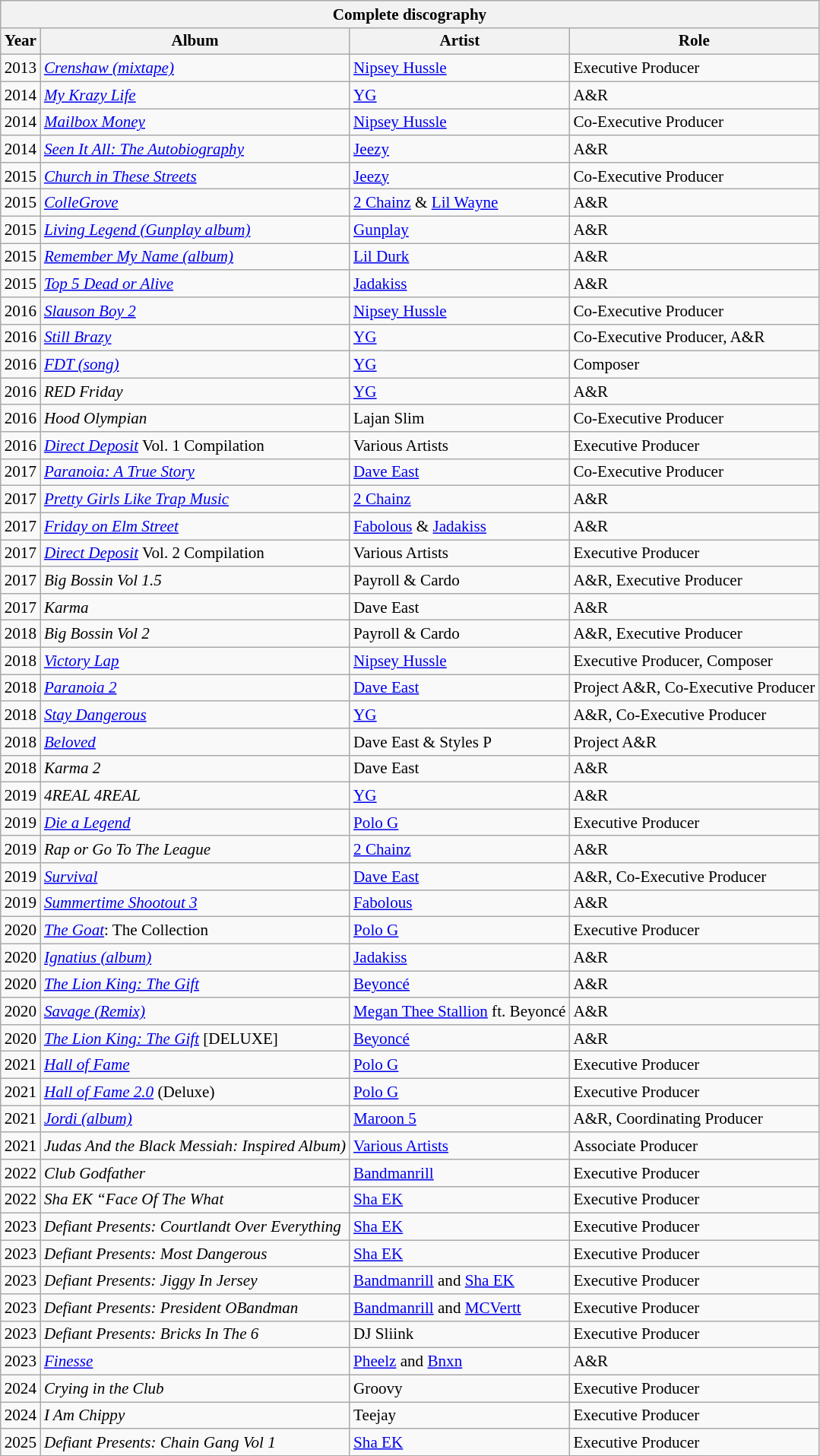<table class="wikitable" style="font-size:88%; min-width:37em">
<tr>
<th colspan=4>Complete discography</th>
</tr>
<tr>
<th>Year</th>
<th>Album</th>
<th>Artist</th>
<th>Role</th>
</tr>
<tr>
<td>2013</td>
<td><em><a href='#'>Crenshaw (mixtape)</a></em></td>
<td><a href='#'>Nipsey Hussle</a></td>
<td>Executive Producer </td>
</tr>
<tr>
<td>2014</td>
<td><em><a href='#'>My Krazy Life</a></em></td>
<td><a href='#'>YG</a></td>
<td>A&R </td>
</tr>
<tr>
<td>2014</td>
<td><em><a href='#'>Mailbox Money</a></em></td>
<td><a href='#'>Nipsey Hussle</a></td>
<td>Co-Executive Producer </td>
</tr>
<tr>
<td>2014</td>
<td><em><a href='#'>Seen It All: The Autobiography</a></em></td>
<td><a href='#'>Jeezy</a></td>
<td>A&R </td>
</tr>
<tr>
<td>2015</td>
<td><em><a href='#'>Church in These Streets</a></em></td>
<td><a href='#'>Jeezy</a></td>
<td>Co-Executive Producer </td>
</tr>
<tr>
<td>2015</td>
<td><em><a href='#'>ColleGrove</a></em></td>
<td><a href='#'>2 Chainz</a> & <a href='#'>Lil Wayne</a></td>
<td>A&R </td>
</tr>
<tr>
<td>2015</td>
<td><em><a href='#'>Living Legend (Gunplay album)</a></em></td>
<td><a href='#'>Gunplay</a></td>
<td>A&R </td>
</tr>
<tr>
<td>2015</td>
<td><em><a href='#'>Remember My Name (album)</a></em></td>
<td><a href='#'>Lil Durk</a></td>
<td>A&R </td>
</tr>
<tr>
<td>2015</td>
<td><em><a href='#'>Top 5 Dead or Alive</a></em></td>
<td><a href='#'>Jadakiss</a></td>
<td>A&R </td>
</tr>
<tr>
<td>2016</td>
<td><em><a href='#'>Slauson Boy 2</a></em></td>
<td><a href='#'>Nipsey Hussle</a></td>
<td>Co-Executive Producer </td>
</tr>
<tr>
<td>2016</td>
<td><em><a href='#'>Still Brazy</a></em></td>
<td><a href='#'>YG</a></td>
<td>Co-Executive Producer, A&R </td>
</tr>
<tr>
<td>2016</td>
<td><em><a href='#'>FDT (song)</a></em></td>
<td><a href='#'>YG</a></td>
<td>Composer </td>
</tr>
<tr>
<td>2016</td>
<td><em>RED Friday</em></td>
<td><a href='#'>YG</a></td>
<td>A&R </td>
</tr>
<tr>
<td>2016</td>
<td><em>Hood Olympian</em></td>
<td>Lajan Slim</td>
<td>Co-Executive Producer </td>
</tr>
<tr>
<td>2016</td>
<td><em><a href='#'>Direct Deposit</a></em> Vol. 1 Compilation</td>
<td>Various Artists</td>
<td>Executive Producer </td>
</tr>
<tr>
<td>2017</td>
<td><em><a href='#'>Paranoia: A True Story</a></em></td>
<td><a href='#'>Dave East</a></td>
<td>Co-Executive Producer </td>
</tr>
<tr>
<td>2017</td>
<td><em><a href='#'>Pretty Girls Like Trap Music</a></em></td>
<td><a href='#'>2 Chainz</a></td>
<td>A&R </td>
</tr>
<tr>
<td>2017</td>
<td><em><a href='#'>Friday on Elm Street</a></em></td>
<td><a href='#'>Fabolous</a> & <a href='#'>Jadakiss</a></td>
<td>A&R </td>
</tr>
<tr>
<td>2017</td>
<td><em><a href='#'>Direct Deposit</a></em> Vol. 2 Compilation</td>
<td>Various Artists</td>
<td>Executive Producer </td>
</tr>
<tr>
<td>2017</td>
<td><em>Big Bossin Vol 1.5</em></td>
<td>Payroll & Cardo</td>
<td>A&R, Executive Producer </td>
</tr>
<tr>
<td>2017</td>
<td><em>Karma</em></td>
<td>Dave East</td>
<td>A&R </td>
</tr>
<tr>
<td>2018</td>
<td><em>Big Bossin Vol 2</em></td>
<td>Payroll & Cardo</td>
<td>A&R, Executive Producer </td>
</tr>
<tr>
<td>2018</td>
<td><em><a href='#'>Victory Lap</a></em></td>
<td><a href='#'>Nipsey Hussle</a></td>
<td>Executive Producer, Composer </td>
</tr>
<tr>
<td>2018</td>
<td><em><a href='#'>Paranoia 2</a></em></td>
<td><a href='#'>Dave East</a></td>
<td>Project A&R, Co-Executive Producer </td>
</tr>
<tr>
<td>2018</td>
<td><em><a href='#'>Stay Dangerous</a></em></td>
<td><a href='#'>YG</a></td>
<td>A&R, Co-Executive Producer </td>
</tr>
<tr>
<td>2018</td>
<td><em><a href='#'>Beloved</a></em></td>
<td>Dave East & Styles P</td>
<td>Project A&R </td>
</tr>
<tr>
<td>2018</td>
<td><em>Karma 2</em></td>
<td>Dave East</td>
<td>A&R </td>
</tr>
<tr>
<td>2019</td>
<td><em>4REAL 4REAL</em></td>
<td><a href='#'>YG</a></td>
<td>A&R </td>
</tr>
<tr>
<td>2019</td>
<td><em><a href='#'>Die a Legend</a></em></td>
<td><a href='#'>Polo G</a></td>
<td>Executive Producer </td>
</tr>
<tr>
<td>2019</td>
<td><em>Rap or Go To The League</em></td>
<td><a href='#'>2 Chainz</a></td>
<td>A&R </td>
</tr>
<tr>
<td>2019</td>
<td><em><a href='#'>Survival</a></em></td>
<td><a href='#'>Dave East</a></td>
<td>A&R, Co-Executive Producer </td>
</tr>
<tr>
<td>2019</td>
<td><em><a href='#'>Summertime Shootout 3</a></em></td>
<td><a href='#'>Fabolous</a></td>
<td>A&R </td>
</tr>
<tr>
<td>2020</td>
<td><em><a href='#'>The Goat</a></em>: The Collection</td>
<td><a href='#'>Polo G</a></td>
<td>Executive Producer </td>
</tr>
<tr>
<td>2020</td>
<td><em><a href='#'>Ignatius (album)</a></em></td>
<td><a href='#'>Jadakiss</a></td>
<td>A&R </td>
</tr>
<tr>
<td>2020</td>
<td><em><a href='#'>The Lion King: The Gift</a></em></td>
<td><a href='#'>Beyoncé</a></td>
<td>A&R </td>
</tr>
<tr>
<td>2020</td>
<td><em><a href='#'>Savage (Remix)</a></em></td>
<td><a href='#'>Megan Thee Stallion</a> ft. Beyoncé</td>
<td>A&R </td>
</tr>
<tr>
<td>2020</td>
<td><em><a href='#'>The Lion King: The Gift</a></em> [DELUXE]</td>
<td><a href='#'>Beyoncé</a></td>
<td>A&R </td>
</tr>
<tr>
<td>2021</td>
<td><em><a href='#'>Hall of Fame</a></em></td>
<td><a href='#'>Polo G</a></td>
<td>Executive Producer </td>
</tr>
<tr>
<td>2021</td>
<td><em><a href='#'>Hall of Fame 2.0</a></em> (Deluxe)</td>
<td><a href='#'>Polo G</a></td>
<td>Executive Producer </td>
</tr>
<tr>
<td>2021</td>
<td><em><a href='#'>Jordi (album)</a></em></td>
<td><a href='#'>Maroon 5</a></td>
<td>A&R, Coordinating Producer </td>
</tr>
<tr>
<td>2021</td>
<td><em>Judas And the Black Messiah: Inspired Album)</em></td>
<td><a href='#'>Various Artists</a></td>
<td>Associate Producer </td>
</tr>
<tr>
<td>2022</td>
<td><em>Club Godfather</em></td>
<td><a href='#'>Bandmanrill</a></td>
<td>Executive Producer </td>
</tr>
<tr>
<td>2022</td>
<td><em>Sha EK “Face Of The What</em></td>
<td><a href='#'>Sha EK</a></td>
<td>Executive Producer </td>
</tr>
<tr>
<td>2023</td>
<td><em>Defiant Presents: Courtlandt Over Everything</em></td>
<td><a href='#'>Sha EK</a></td>
<td>Executive Producer </td>
</tr>
<tr>
<td>2023</td>
<td><em> Defiant Presents: Most Dangerous</em></td>
<td><a href='#'>Sha EK</a></td>
<td>Executive Producer </td>
</tr>
<tr>
<td>2023</td>
<td><em>Defiant Presents: Jiggy In Jersey</em></td>
<td><a href='#'>Bandmanrill</a> and <a href='#'>Sha EK</a></td>
<td>Executive Producer </td>
</tr>
<tr>
<td>2023</td>
<td><em>Defiant Presents: President OBandman</em></td>
<td><a href='#'>Bandmanrill</a> and <a href='#'>MCVertt</a></td>
<td>Executive Producer </td>
</tr>
<tr>
<td>2023</td>
<td><em>Defiant Presents: Bricks In The 6</em></td>
<td>DJ Sliink</td>
<td>Executive Producer </td>
</tr>
<tr>
<td>2023</td>
<td><em><a href='#'> Finesse</a></em></td>
<td><a href='#'>Pheelz</a> and <a href='#'>Bnxn</a></td>
<td>A&R </td>
</tr>
<tr>
<td>2024</td>
<td><em>Crying in the Club</em></td>
<td>Groovy</td>
<td>Executive Producer </td>
</tr>
<tr>
<td>2024</td>
<td><em>I Am Chippy</em></td>
<td>Teejay</td>
<td>Executive Producer </td>
</tr>
<tr>
<td>2025</td>
<td><em>Defiant Presents: Chain Gang Vol 1</em></td>
<td><a href='#'>Sha EK</a></td>
<td>Executive Producer </td>
</tr>
</table>
